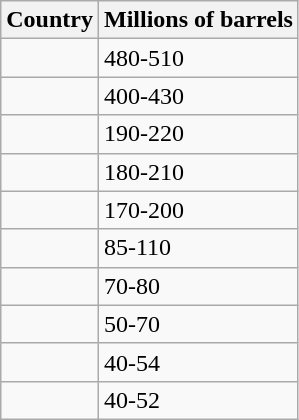<table class="wikitable floatright">
<tr>
<th>Country</th>
<th>Millions of barrels</th>
</tr>
<tr>
<td></td>
<td>480-510</td>
</tr>
<tr>
<td></td>
<td>400-430</td>
</tr>
<tr>
<td></td>
<td>190-220</td>
</tr>
<tr>
<td></td>
<td>180-210</td>
</tr>
<tr>
<td></td>
<td>170-200</td>
</tr>
<tr>
<td></td>
<td>85-110</td>
</tr>
<tr>
<td></td>
<td>70-80</td>
</tr>
<tr>
<td></td>
<td>50-70</td>
</tr>
<tr>
<td></td>
<td>40-54</td>
</tr>
<tr>
<td></td>
<td>40-52</td>
</tr>
</table>
